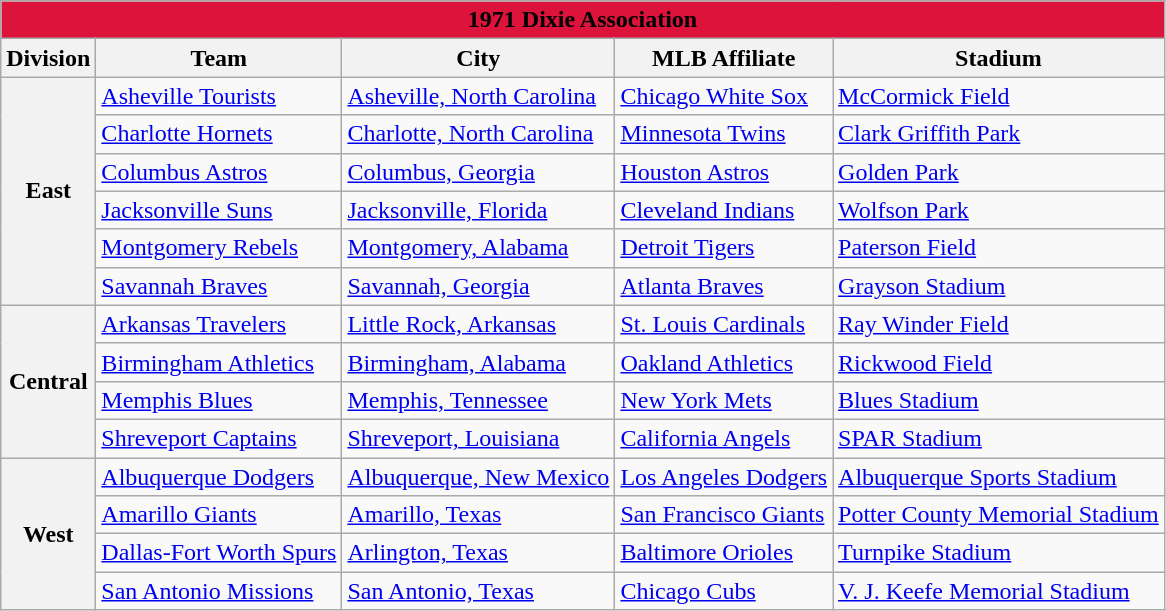<table class="wikitable" style="width:auto">
<tr>
<td bgcolor="#DC143C" align="center" colspan="7"><strong><span>1971 Dixie Association</span></strong></td>
</tr>
<tr>
<th>Division</th>
<th>Team</th>
<th>City</th>
<th>MLB Affiliate</th>
<th>Stadium</th>
</tr>
<tr>
<th rowspan="6">East</th>
<td><a href='#'>Asheville Tourists</a></td>
<td><a href='#'>Asheville, North Carolina</a></td>
<td><a href='#'>Chicago White Sox</a></td>
<td><a href='#'>McCormick Field</a></td>
</tr>
<tr>
<td><a href='#'>Charlotte Hornets</a></td>
<td><a href='#'>Charlotte, North Carolina</a></td>
<td><a href='#'>Minnesota Twins</a></td>
<td><a href='#'>Clark Griffith Park</a></td>
</tr>
<tr>
<td><a href='#'>Columbus Astros</a></td>
<td><a href='#'>Columbus, Georgia</a></td>
<td><a href='#'>Houston Astros</a></td>
<td><a href='#'>Golden Park</a></td>
</tr>
<tr>
<td><a href='#'>Jacksonville Suns</a></td>
<td><a href='#'>Jacksonville, Florida</a></td>
<td><a href='#'>Cleveland Indians</a></td>
<td><a href='#'>Wolfson Park</a></td>
</tr>
<tr>
<td><a href='#'>Montgomery Rebels</a></td>
<td><a href='#'>Montgomery, Alabama</a></td>
<td><a href='#'>Detroit Tigers</a></td>
<td><a href='#'>Paterson Field</a></td>
</tr>
<tr>
<td><a href='#'>Savannah Braves</a></td>
<td><a href='#'>Savannah, Georgia</a></td>
<td><a href='#'>Atlanta Braves</a></td>
<td><a href='#'>Grayson Stadium</a></td>
</tr>
<tr>
<th rowspan="4">Central</th>
<td><a href='#'>Arkansas Travelers</a></td>
<td><a href='#'>Little Rock, Arkansas</a></td>
<td><a href='#'>St. Louis Cardinals</a></td>
<td><a href='#'>Ray Winder Field</a></td>
</tr>
<tr>
<td><a href='#'>Birmingham Athletics</a></td>
<td><a href='#'>Birmingham, Alabama</a></td>
<td><a href='#'>Oakland Athletics</a></td>
<td><a href='#'>Rickwood Field</a></td>
</tr>
<tr>
<td><a href='#'>Memphis Blues</a></td>
<td><a href='#'>Memphis, Tennessee</a></td>
<td><a href='#'>New York Mets</a></td>
<td><a href='#'>Blues Stadium</a></td>
</tr>
<tr>
<td><a href='#'>Shreveport Captains</a></td>
<td><a href='#'>Shreveport, Louisiana</a></td>
<td><a href='#'>California Angels</a></td>
<td><a href='#'>SPAR Stadium</a></td>
</tr>
<tr>
<th rowspan="4">West</th>
<td><a href='#'>Albuquerque Dodgers</a></td>
<td><a href='#'>Albuquerque, New Mexico</a></td>
<td><a href='#'>Los Angeles Dodgers</a></td>
<td><a href='#'>Albuquerque Sports Stadium</a></td>
</tr>
<tr>
<td><a href='#'>Amarillo Giants</a></td>
<td><a href='#'>Amarillo, Texas</a></td>
<td><a href='#'>San Francisco Giants</a></td>
<td><a href='#'>Potter County Memorial Stadium</a></td>
</tr>
<tr>
<td><a href='#'>Dallas-Fort Worth Spurs</a></td>
<td><a href='#'>Arlington, Texas</a></td>
<td><a href='#'>Baltimore Orioles</a></td>
<td><a href='#'>Turnpike Stadium</a></td>
</tr>
<tr>
<td><a href='#'>San Antonio Missions</a></td>
<td><a href='#'>San Antonio, Texas</a></td>
<td><a href='#'>Chicago Cubs</a></td>
<td><a href='#'>V. J. Keefe Memorial Stadium</a></td>
</tr>
</table>
